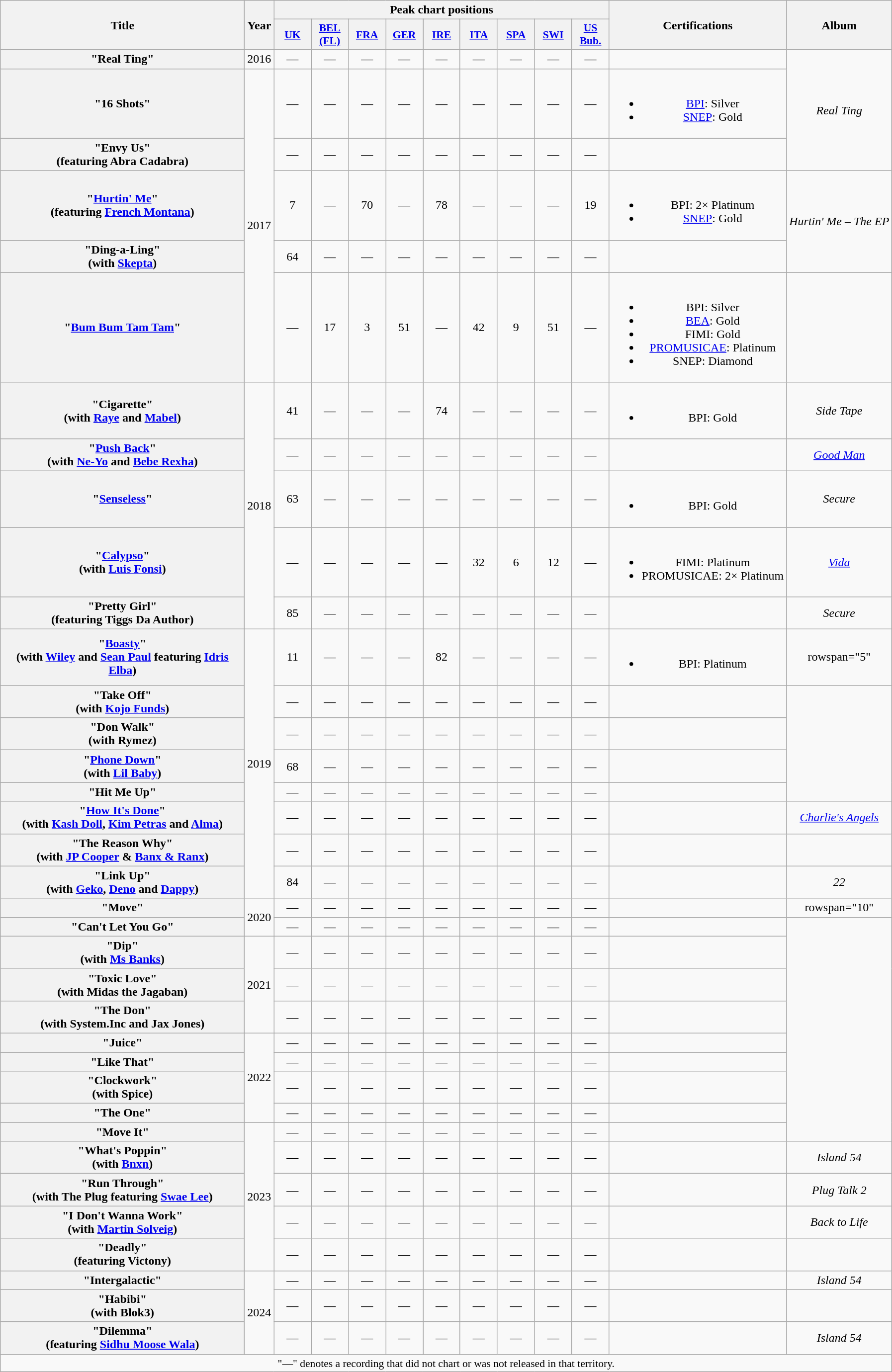<table class="wikitable plainrowheaders" style="text-align:center;">
<tr>
<th scope="col" rowspan="2" style="width:20em;">Title</th>
<th scope="col" rowspan="2">Year</th>
<th scope="col" colspan="9">Peak chart positions</th>
<th rowspan="2">Certifications</th>
<th scope="col" rowspan="2">Album</th>
</tr>
<tr>
<th scope="col" style="width:3em;font-size:90%;"><a href='#'>UK</a><br></th>
<th scope="col" style="width:3em;font-size:90%;"><a href='#'>BEL<br>(FL)</a><br></th>
<th scope="col" style="width:3em;font-size:90%;"><a href='#'>FRA</a><br></th>
<th scope="col" style="width:3em;font-size:90%;"><a href='#'>GER</a><br></th>
<th scope="col" style="width:3em;font-size:90%;"><a href='#'>IRE</a><br></th>
<th scope="col" style="width:3em;font-size:90%;"><a href='#'>ITA</a><br></th>
<th scope="col" style="width:3em;font-size:90%;"><a href='#'>SPA</a><br></th>
<th scope="col" style="width:3em;font-size:90%;"><a href='#'>SWI</a><br></th>
<th scope="col" style="width:3em;font-size:90%;"><a href='#'>US<br>Bub.</a><br></th>
</tr>
<tr>
<th scope="row">"Real Ting"</th>
<td>2016</td>
<td>—</td>
<td>—</td>
<td>—</td>
<td>—</td>
<td>—</td>
<td>—</td>
<td>—</td>
<td>—</td>
<td>—</td>
<td></td>
<td rowspan="3"><em>Real Ting</em></td>
</tr>
<tr>
<th scope="row">"16 Shots"</th>
<td rowspan="5">2017</td>
<td>—</td>
<td>—</td>
<td>—</td>
<td>—</td>
<td>—</td>
<td>—</td>
<td>—</td>
<td>—</td>
<td>—</td>
<td><br><ul><li><a href='#'>BPI</a>: Silver</li><li><a href='#'>SNEP</a>: Gold</li></ul></td>
</tr>
<tr>
<th scope="row">"Envy Us"<br><span>(featuring Abra Cadabra)</span></th>
<td>—</td>
<td>—</td>
<td>—</td>
<td>—</td>
<td>—</td>
<td>—</td>
<td>—</td>
<td>—</td>
<td>—</td>
<td></td>
</tr>
<tr>
<th scope="row">"<a href='#'>Hurtin' Me</a>"<br><span>(featuring <a href='#'>French Montana</a>)</span></th>
<td>7</td>
<td>—</td>
<td>70</td>
<td>—</td>
<td>78</td>
<td>—</td>
<td>—</td>
<td>—</td>
<td>19</td>
<td><br><ul><li>BPI: 2× Platinum</li><li><a href='#'>SNEP</a>: Gold</li></ul></td>
<td rowspan="2"><em>Hurtin' Me – The EP</em></td>
</tr>
<tr>
<th scope="row">"Ding-a-Ling"<br><span>(with <a href='#'>Skepta</a>)</span></th>
<td>64</td>
<td>—</td>
<td>—</td>
<td>—</td>
<td>—</td>
<td>—</td>
<td>—</td>
<td>—</td>
<td>—</td>
<td></td>
</tr>
<tr>
<th scope="row">"<a href='#'>Bum Bum Tam Tam</a>"<br></th>
<td>—</td>
<td>17</td>
<td>3</td>
<td>51</td>
<td>—</td>
<td>42</td>
<td>9</td>
<td>51</td>
<td>—</td>
<td><br><ul><li>BPI: Silver</li><li><a href='#'>BEA</a>: Gold</li><li>FIMI: Gold</li><li><a href='#'>PROMUSICAE</a>: Platinum</li><li>SNEP: Diamond</li></ul></td>
<td></td>
</tr>
<tr>
<th scope="row">"Cigarette"<br><span>(with <a href='#'>Raye</a> and <a href='#'>Mabel</a>)</span></th>
<td rowspan="5">2018</td>
<td>41</td>
<td>—</td>
<td>—</td>
<td>—</td>
<td>74</td>
<td>—</td>
<td>—</td>
<td>—</td>
<td>—</td>
<td><br><ul><li>BPI: Gold</li></ul></td>
<td><em>Side Tape</em></td>
</tr>
<tr>
<th scope="row">"<a href='#'>Push Back</a>"<br><span>(with <a href='#'>Ne-Yo</a> and <a href='#'>Bebe Rexha</a>)</span></th>
<td>—</td>
<td>—</td>
<td>—</td>
<td>—</td>
<td>—</td>
<td>—</td>
<td>—</td>
<td>—</td>
<td>—</td>
<td></td>
<td><em><a href='#'>Good Man</a></em></td>
</tr>
<tr>
<th scope="row">"<a href='#'>Senseless</a>"</th>
<td>63</td>
<td>—</td>
<td>—</td>
<td>—</td>
<td>—</td>
<td>—</td>
<td>—</td>
<td>—</td>
<td>—</td>
<td><br><ul><li>BPI: Gold</li></ul></td>
<td><em>Secure</em></td>
</tr>
<tr>
<th scope="row">"<a href='#'>Calypso</a>"<br><span>(with <a href='#'>Luis Fonsi</a>)</span></th>
<td>—</td>
<td>—</td>
<td>—</td>
<td>—</td>
<td>—</td>
<td>32</td>
<td>6</td>
<td>12</td>
<td>—</td>
<td><br><ul><li>FIMI: Platinum</li><li>PROMUSICAE: 2× Platinum</li></ul></td>
<td><em><a href='#'>Vida</a></em></td>
</tr>
<tr>
<th scope="row">"Pretty Girl"<br><span>(featuring Tiggs Da Author)</span></th>
<td>85</td>
<td>—</td>
<td>—</td>
<td>—</td>
<td>—</td>
<td>—</td>
<td>—</td>
<td>—</td>
<td>—</td>
<td></td>
<td><em>Secure</em></td>
</tr>
<tr>
<th scope="row">"<a href='#'>Boasty</a>"<br><span>(with <a href='#'>Wiley</a> and <a href='#'>Sean Paul</a> featuring <a href='#'>Idris Elba</a>)</span></th>
<td rowspan="8">2019</td>
<td>11</td>
<td>—</td>
<td>—</td>
<td>—</td>
<td>82</td>
<td>—</td>
<td>—</td>
<td>—</td>
<td>—</td>
<td><br><ul><li>BPI: Platinum</li></ul></td>
<td>rowspan="5" </td>
</tr>
<tr>
<th scope="row">"Take Off"<br><span>(with <a href='#'>Kojo Funds</a>)</span></th>
<td>—</td>
<td>—</td>
<td>—</td>
<td>—</td>
<td>—</td>
<td>—</td>
<td>—</td>
<td>—</td>
<td>—</td>
<td></td>
</tr>
<tr>
<th scope="row">"Don Walk"<br><span>(with Rymez)</span></th>
<td>—</td>
<td>—</td>
<td>—</td>
<td>—</td>
<td>—</td>
<td>—</td>
<td>—</td>
<td>—</td>
<td>—</td>
<td></td>
</tr>
<tr>
<th scope="row">"<a href='#'>Phone Down</a>"<br><span>(with <a href='#'>Lil Baby</a>)</span></th>
<td>68</td>
<td>—</td>
<td>—</td>
<td>—</td>
<td>—</td>
<td>—</td>
<td>—</td>
<td>—</td>
<td>—</td>
<td></td>
</tr>
<tr>
<th scope="row">"Hit Me Up"</th>
<td>—</td>
<td>—</td>
<td>—</td>
<td>—</td>
<td>—</td>
<td>—</td>
<td>—</td>
<td>—</td>
<td>—</td>
<td></td>
</tr>
<tr>
<th scope="row">"<a href='#'>How It's Done</a>"<br><span>(with <a href='#'>Kash Doll</a>, <a href='#'>Kim Petras</a> and <a href='#'>Alma</a>)</span></th>
<td>—</td>
<td>—</td>
<td>—</td>
<td>—</td>
<td>—</td>
<td>—</td>
<td>—</td>
<td>—</td>
<td>—</td>
<td></td>
<td><em><a href='#'>Charlie's Angels</a></em></td>
</tr>
<tr>
<th scope="row">"The Reason Why"<br><span>(with <a href='#'>JP Cooper</a> & <a href='#'>Banx & Ranx</a>)</span></th>
<td>—</td>
<td>—</td>
<td>—</td>
<td>—</td>
<td>—</td>
<td>—</td>
<td>—</td>
<td>—</td>
<td>—</td>
<td></td>
<td></td>
</tr>
<tr>
<th scope="row">"Link Up"<br><span>(with <a href='#'>Geko</a>, <a href='#'>Deno</a> and <a href='#'>Dappy</a>)</span></th>
<td>84</td>
<td>—</td>
<td>—</td>
<td>—</td>
<td>—</td>
<td>—</td>
<td>—</td>
<td>—</td>
<td>—</td>
<td></td>
<td><em>22</em></td>
</tr>
<tr>
<th scope="row">"Move"</th>
<td rowspan="2">2020</td>
<td>—</td>
<td>—</td>
<td>—</td>
<td>—</td>
<td>—</td>
<td>—</td>
<td>—</td>
<td>—</td>
<td>—</td>
<td></td>
<td>rowspan="10" </td>
</tr>
<tr>
<th scope="row">"Can't Let You Go"</th>
<td>—</td>
<td>—</td>
<td>—</td>
<td>—</td>
<td>—</td>
<td>—</td>
<td>—</td>
<td>—</td>
<td>—</td>
<td></td>
</tr>
<tr>
<th scope="row">"Dip"<br><span>(with <a href='#'>Ms Banks</a>)</span></th>
<td rowspan="3">2021</td>
<td>—</td>
<td>—</td>
<td>—</td>
<td>—</td>
<td>—</td>
<td>—</td>
<td>—</td>
<td>—</td>
<td>—</td>
<td></td>
</tr>
<tr>
<th scope="row">"Toxic Love"<br><span>(with Midas the Jagaban)</span></th>
<td>—</td>
<td>—</td>
<td>—</td>
<td>—</td>
<td>—</td>
<td>—</td>
<td>—</td>
<td>—</td>
<td>—</td>
<td></td>
</tr>
<tr>
<th scope="row">"The Don"<br><span>(with System.Inc and Jax Jones)</span></th>
<td>—</td>
<td>—</td>
<td>—</td>
<td>—</td>
<td>—</td>
<td>—</td>
<td>—</td>
<td>—</td>
<td>—</td>
<td></td>
</tr>
<tr>
<th scope="row">"Juice"</th>
<td rowspan="4">2022</td>
<td>—</td>
<td>—</td>
<td>—</td>
<td>—</td>
<td>—</td>
<td>—</td>
<td>—</td>
<td>—</td>
<td>—</td>
<td></td>
</tr>
<tr>
<th scope="row">"Like That"</th>
<td>—</td>
<td>—</td>
<td>—</td>
<td>—</td>
<td>—</td>
<td>—</td>
<td>—</td>
<td>—</td>
<td>—</td>
<td></td>
</tr>
<tr>
<th scope="row">"Clockwork"<br><span>(with Spice)</span></th>
<td>—</td>
<td>—</td>
<td>—</td>
<td>—</td>
<td>—</td>
<td>—</td>
<td>—</td>
<td>—</td>
<td>—</td>
<td></td>
</tr>
<tr>
<th scope="row">"The One"</th>
<td>—</td>
<td>—</td>
<td>—</td>
<td>—</td>
<td>—</td>
<td>—</td>
<td>—</td>
<td>—</td>
<td>—</td>
<td></td>
</tr>
<tr>
<th scope="row">"Move It"</th>
<td rowspan="5">2023</td>
<td>—</td>
<td>—</td>
<td>—</td>
<td>—</td>
<td>—</td>
<td>—</td>
<td>—</td>
<td>—</td>
<td>—</td>
<td></td>
</tr>
<tr>
<th scope="row">"What's Poppin"<br><span>(with <a href='#'>Bnxn</a>)</span></th>
<td>—</td>
<td>—</td>
<td>—</td>
<td>—</td>
<td>—</td>
<td>—</td>
<td>—</td>
<td>—</td>
<td>—</td>
<td></td>
<td><em>Island 54</em></td>
</tr>
<tr>
<th scope="row">"Run Through"<br><span>(with The Plug featuring <a href='#'>Swae Lee</a>)</span></th>
<td>—</td>
<td>—</td>
<td>—</td>
<td>—</td>
<td>—</td>
<td>—</td>
<td>—</td>
<td>—</td>
<td>—</td>
<td></td>
<td><em>Plug Talk 2</em></td>
</tr>
<tr>
<th scope="row">"I Don't Wanna Work"<br><span>(with <a href='#'>Martin Solveig</a>)</span></th>
<td>—</td>
<td>—</td>
<td>—</td>
<td>—</td>
<td>—</td>
<td>—</td>
<td>—</td>
<td>—</td>
<td>—</td>
<td></td>
<td><em>Back to Life</em></td>
</tr>
<tr>
<th scope="row">"Deadly"<br><span>(featuring Victony)</span></th>
<td>—</td>
<td>—</td>
<td>—</td>
<td>—</td>
<td>—</td>
<td>—</td>
<td>—</td>
<td>—</td>
<td>—</td>
<td></td>
<td></td>
</tr>
<tr>
<th scope="row">"Intergalactic"</th>
<td rowspan="3">2024</td>
<td>—</td>
<td>—</td>
<td>—</td>
<td>—</td>
<td>—</td>
<td>—</td>
<td>—</td>
<td>—</td>
<td>—</td>
<td></td>
<td><em>Island 54</em></td>
</tr>
<tr>
<th scope="row">"Habibi"<br><span>(with Blok3)</span></th>
<td>—</td>
<td>—</td>
<td>—</td>
<td>—</td>
<td>—</td>
<td>—</td>
<td>—</td>
<td>—</td>
<td>—</td>
<td></td>
<td></td>
</tr>
<tr>
<th scope="row">"Dilemma"<br><span>(featuring <a href='#'>Sidhu Moose Wala</a>)</span></th>
<td>—</td>
<td>—</td>
<td>—</td>
<td>—</td>
<td>—</td>
<td>—</td>
<td>—</td>
<td>—</td>
<td>—</td>
<td></td>
<td><em>Island 54</em></td>
</tr>
<tr>
<td colspan="15" style="font-size:90%">"—" denotes a recording that did not chart or was not released in that territory.</td>
</tr>
</table>
